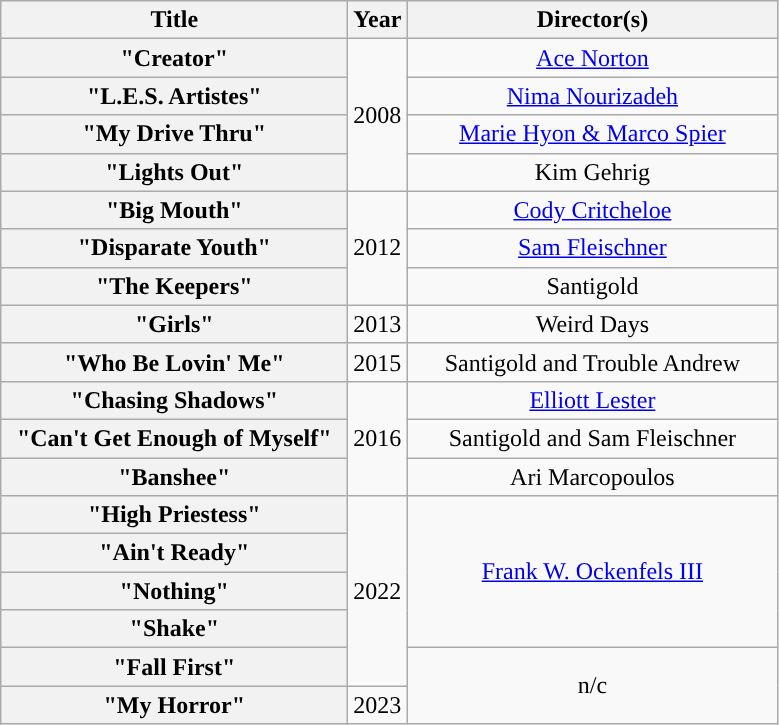<table class="wikitable plainrowheaders" style="text-align:center;">
<tr>
<th scope="col" style="width:14em;">Title</th>
<th scope="col" style="width:1em;">Year</th>
<th scope="col" style="width:15em;">Director(s)</th>
</tr>
<tr>
<th scope="row">"Creator"</th>
<td rowspan="4">2008</td>
<td><a href='#'>Ace Norton</a></td>
</tr>
<tr>
<th scope="row">"L.E.S. Artistes"</th>
<td><a href='#'>Nima Nourizadeh</a></td>
</tr>
<tr>
<th scope="row">"My Drive Thru"</th>
<td><a href='#'>Marie Hyon & Marco Spier</a></td>
</tr>
<tr>
<th scope="row">"Lights Out"</th>
<td>Kim Gehrig</td>
</tr>
<tr>
<th scope="row">"Big Mouth"</th>
<td rowspan="3">2012</td>
<td><a href='#'>Cody Critcheloe</a></td>
</tr>
<tr>
<th scope="row">"Disparate Youth"</th>
<td><a href='#'>Sam Fleischner</a></td>
</tr>
<tr>
<th scope="row">"The Keepers"</th>
<td>Santigold</td>
</tr>
<tr>
<th scope="row">"Girls"</th>
<td>2013</td>
<td>Weird Days</td>
</tr>
<tr>
<th scope="row">"Who Be Lovin' Me"</th>
<td>2015</td>
<td>Santigold and Trouble Andrew</td>
</tr>
<tr>
<th scope="row">"Chasing Shadows"</th>
<td rowspan="3">2016</td>
<td><a href='#'>Elliott Lester</a></td>
</tr>
<tr>
<th scope="row">"Can't Get Enough of Myself"</th>
<td>Santigold and Sam Fleischner</td>
</tr>
<tr>
<th scope="row">"Banshee"</th>
<td>Ari Marcopoulos</td>
</tr>
<tr>
<th>"High Priestess"</th>
<td rowspan="5">2022</td>
<td rowspan="4"><a href='#'>Frank W. Ockenfels III</a></td>
</tr>
<tr>
<th>"Ain't Ready"</th>
</tr>
<tr>
<th>"Nothing"</th>
</tr>
<tr>
<th>"Shake"</th>
</tr>
<tr>
<th>"Fall First"</th>
<td rowspan="2">n/c</td>
</tr>
<tr>
<th>"My Horror"</th>
<td>2023</td>
</tr>
</table>
